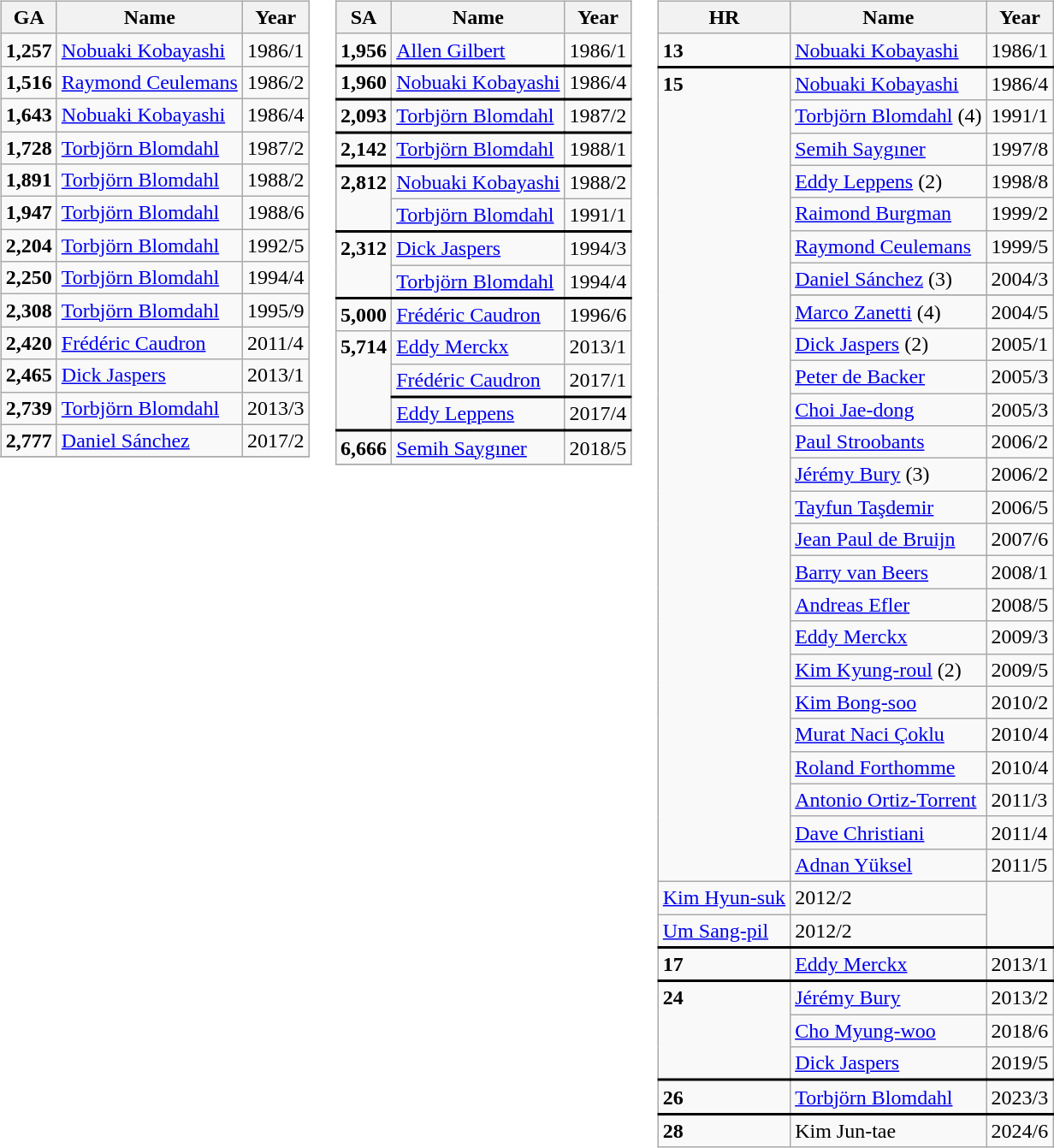<table>
<tr style="vertical-align:top;">
<td><br><table class="wikitable" border="1">
<tr>
<th>GA</th>
<th>Name</th>
<th>Year</th>
</tr>
<tr>
<td><strong>1,257</strong></td>
<td> <a href='#'>Nobuaki Kobayashi</a></td>
<td>1986/1</td>
</tr>
<tr>
<td><strong>1,516</strong></td>
<td> <a href='#'>Raymond Ceulemans</a></td>
<td>1986/2</td>
</tr>
<tr>
<td><strong>1,643</strong></td>
<td> <a href='#'>Nobuaki Kobayashi</a></td>
<td>1986/4</td>
</tr>
<tr>
<td><strong>1,728</strong></td>
<td> <a href='#'>Torbjörn Blomdahl</a></td>
<td>1987/2</td>
</tr>
<tr>
<td><strong>1,891</strong></td>
<td> <a href='#'>Torbjörn Blomdahl</a></td>
<td>1988/2</td>
</tr>
<tr>
<td><strong>1,947</strong></td>
<td> <a href='#'>Torbjörn Blomdahl</a></td>
<td>1988/6</td>
</tr>
<tr>
<td><strong>2,204</strong></td>
<td> <a href='#'>Torbjörn Blomdahl</a></td>
<td>1992/5</td>
</tr>
<tr>
<td><strong>2,250</strong></td>
<td> <a href='#'>Torbjörn Blomdahl</a></td>
<td>1994/4</td>
</tr>
<tr>
<td><strong>2,308</strong></td>
<td> <a href='#'>Torbjörn Blomdahl</a></td>
<td>1995/9</td>
</tr>
<tr>
<td><strong>2,420</strong></td>
<td> <a href='#'>Frédéric Caudron</a></td>
<td>2011/4</td>
</tr>
<tr>
<td><strong>2,465</strong></td>
<td> <a href='#'>Dick Jaspers</a></td>
<td>2013/1</td>
</tr>
<tr>
<td><strong>2,739</strong></td>
<td> <a href='#'>Torbjörn Blomdahl</a></td>
<td>2013/3</td>
</tr>
<tr>
<td><strong>2,777</strong></td>
<td> <a href='#'>Daniel Sánchez</a></td>
<td>2017/2</td>
</tr>
<tr>
</tr>
</table>
</td>
<td><br><table class="wikitable" border="1">
<tr>
<th>SA</th>
<th>Name</th>
<th>Year</th>
</tr>
<tr>
<td><strong>1,956</strong></td>
<td> <a href='#'>Allen Gilbert</a></td>
<td>1986/1</td>
</tr>
<tr>
</tr>
<tr style="border-top: 2pt black solid">
<td><strong>1,960</strong></td>
<td> <a href='#'>Nobuaki Kobayashi</a></td>
<td>1986/4</td>
</tr>
<tr>
</tr>
<tr style="border-top: 2pt black solid">
<td><strong>2,093</strong></td>
<td> <a href='#'>Torbjörn Blomdahl</a></td>
<td>1987/2</td>
</tr>
<tr>
</tr>
<tr style="border-top: 2pt black solid">
<td><strong>2,142</strong></td>
<td> <a href='#'>Torbjörn Blomdahl</a></td>
<td>1988/1</td>
</tr>
<tr>
</tr>
<tr style="border-top: 2pt black solid">
<td rowspan="2" style="vertical-align:top"><strong>2,812</strong></td>
<td> <a href='#'>Nobuaki Kobayashi</a></td>
<td>1988/2</td>
</tr>
<tr>
<td> <a href='#'>Torbjörn Blomdahl</a></td>
<td>1991/1</td>
</tr>
<tr>
</tr>
<tr style="border-top: 2pt black solid">
<td rowspan="2" style="vertical-align:top"><strong>2,312</strong></td>
<td> <a href='#'>Dick Jaspers</a></td>
<td>1994/3</td>
</tr>
<tr>
<td> <a href='#'>Torbjörn Blomdahl</a></td>
<td>1994/4</td>
</tr>
<tr style="border-top: 2pt black solid">
</tr>
<tr style="border-top: 2pt black solid">
<td><strong>5,000</strong></td>
<td> <a href='#'>Frédéric Caudron</a></td>
<td>1996/6</td>
</tr>
<tr>
<td rowspan="3" style="vertical-align:top"><strong>5,714</strong></td>
<td> <a href='#'>Eddy Merckx</a></td>
<td>2013/1</td>
</tr>
<tr>
<td> <a href='#'>Frédéric Caudron</a></td>
<td>2017/1</td>
</tr>
<tr style="border-top: 2pt black solid">
<td> <a href='#'>Eddy Leppens</a></td>
<td>2017/4</td>
</tr>
<tr style="border-top: 2pt black solid">
<td><strong>6,666</strong></td>
<td> <a href='#'>Semih Saygıner</a></td>
<td>2018/5</td>
</tr>
<tr>
</tr>
</table>
</td>
<td><br><table class="wikitable" border="1">
<tr>
<th>HR</th>
<th>Name</th>
<th>Year</th>
</tr>
<tr>
<td><strong>13</strong></td>
<td> <a href='#'>Nobuaki Kobayashi</a></td>
<td>1986/1</td>
</tr>
<tr style="border-top: 2pt black solid">
<td rowspan="27" style="vertical-align:top"><strong>15</strong></td>
<td> <a href='#'>Nobuaki Kobayashi</a></td>
<td>1986/4</td>
</tr>
<tr>
<td> <a href='#'>Torbjörn Blomdahl</a> (4)</td>
<td>1991/1</td>
</tr>
<tr>
<td> <a href='#'>Semih Saygıner</a></td>
<td>1997/8</td>
</tr>
<tr>
<td> <a href='#'>Eddy Leppens</a> (2)</td>
<td>1998/8</td>
</tr>
<tr>
<td> <a href='#'>Raimond Burgman</a></td>
<td>1999/2</td>
</tr>
<tr>
<td> <a href='#'>Raymond Ceulemans</a></td>
<td>1999/5</td>
</tr>
<tr>
<td> <a href='#'>Daniel Sánchez</a> (3)</td>
<td>2004/3</td>
</tr>
<tr>
</tr>
<tr>
</tr>
<tr>
<td> <a href='#'>Marco Zanetti</a> (4)</td>
<td>2004/5</td>
</tr>
<tr>
<td> <a href='#'>Dick Jaspers</a> (2)</td>
<td>2005/1</td>
</tr>
<tr>
<td> <a href='#'>Peter de Backer</a></td>
<td>2005/3</td>
</tr>
<tr>
<td> <a href='#'>Choi Jae-dong</a></td>
<td>2005/3</td>
</tr>
<tr>
<td> <a href='#'>Paul Stroobants</a></td>
<td>2006/2</td>
</tr>
<tr>
<td> <a href='#'>Jérémy Bury</a> (3)</td>
<td>2006/2</td>
</tr>
<tr>
<td> <a href='#'>Tayfun Taşdemir</a></td>
<td>2006/5</td>
</tr>
<tr>
<td> <a href='#'>Jean Paul de Bruijn</a></td>
<td>2007/6</td>
</tr>
<tr>
<td> <a href='#'>Barry van Beers</a></td>
<td>2008/1</td>
</tr>
<tr>
<td> <a href='#'>Andreas Efler</a></td>
<td>2008/5</td>
</tr>
<tr>
<td> <a href='#'>Eddy Merckx</a></td>
<td>2009/3</td>
</tr>
<tr>
<td> <a href='#'>Kim Kyung-roul</a> (2)</td>
<td>2009/5</td>
</tr>
<tr>
<td> <a href='#'>Kim Bong-soo</a></td>
<td>2010/2</td>
</tr>
<tr>
<td> <a href='#'>Murat Naci Çoklu</a></td>
<td>2010/4</td>
</tr>
<tr>
<td> <a href='#'>Roland Forthomme</a></td>
<td>2010/4</td>
</tr>
<tr>
<td> <a href='#'>Antonio Ortiz-Torrent</a></td>
<td>2011/3</td>
</tr>
<tr>
<td> <a href='#'>Dave Christiani</a></td>
<td>2011/4</td>
</tr>
<tr>
<td> <a href='#'>Adnan Yüksel</a></td>
<td>2011/5</td>
</tr>
<tr>
<td> <a href='#'>Kim Hyun-suk</a></td>
<td>2012/2</td>
</tr>
<tr>
<td> <a href='#'>Um Sang-pil</a></td>
<td>2012/2</td>
</tr>
<tr style="border-top: 2pt black solid">
<td rowspan="1" style="vertical-align:top"><strong>17</strong></td>
<td><a href='#'>Eddy Merckx</a></td>
<td>2013/1</td>
</tr>
<tr style="border-top: 2pt black solid">
<td rowspan="3" style="vertical-align:top"><strong>24</strong></td>
<td> <a href='#'>Jérémy Bury</a></td>
<td>2013/2</td>
</tr>
<tr>
<td> <a href='#'>Cho Myung-woo</a></td>
<td>2018/6</td>
</tr>
<tr>
<td> <a href='#'>Dick Jaspers</a></td>
<td>2019/5</td>
</tr>
<tr style="border-top: 2pt black solid">
<td rowspan="1" style="vertical-align:top"><strong>26</strong></td>
<td> <a href='#'>Torbjörn Blomdahl</a></td>
<td>2023/3</td>
</tr>
<tr style="border-top: 2pt black solid">
<td rowspan="1" style="vertical-align:top"><strong>28</strong></td>
<td> Kim Jun-tae</td>
<td>2024/6</td>
</tr>
</table>
</td>
</tr>
</table>
